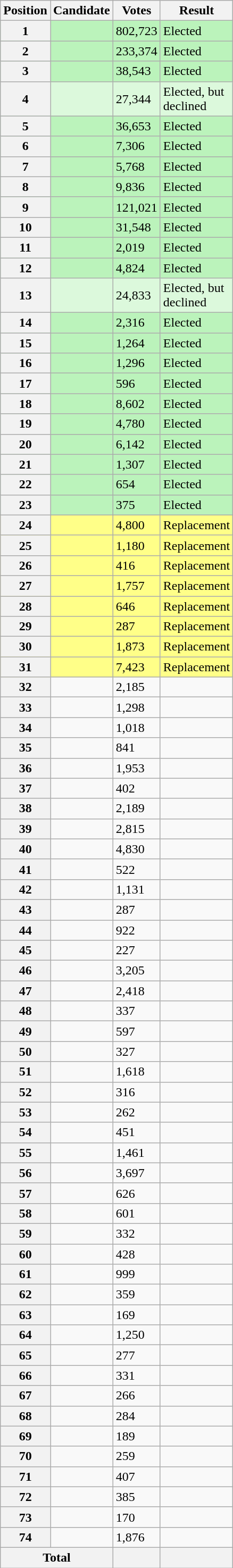<table class="wikitable sortable col3right">
<tr>
<th scope="col">Position</th>
<th scope="col">Candidate</th>
<th scope="col">Votes</th>
<th scope="col">Result</th>
</tr>
<tr bgcolor=bbf3bb>
<th scope="row">1</th>
<td></td>
<td>802,723</td>
<td>Elected</td>
</tr>
<tr bgcolor=bbf3bb>
<th scope="row">2</th>
<td></td>
<td>233,374</td>
<td>Elected</td>
</tr>
<tr bgcolor=bbf3bb>
<th scope="row">3</th>
<td></td>
<td>38,543</td>
<td>Elected</td>
</tr>
<tr bgcolor=dcf9dc>
<th scope="row">4</th>
<td></td>
<td>27,344</td>
<td>Elected, but<br>declined</td>
</tr>
<tr bgcolor=bbf3bb>
<th scope="row">5</th>
<td></td>
<td>36,653</td>
<td>Elected</td>
</tr>
<tr bgcolor=bbf3bb>
<th scope="row">6</th>
<td></td>
<td>7,306</td>
<td>Elected</td>
</tr>
<tr bgcolor=bbf3bb>
<th scope="row">7</th>
<td></td>
<td>5,768</td>
<td>Elected</td>
</tr>
<tr bgcolor=bbf3bb>
<th scope="row">8</th>
<td></td>
<td>9,836</td>
<td>Elected</td>
</tr>
<tr bgcolor=bbf3bb>
<th scope="row">9</th>
<td></td>
<td>121,021</td>
<td>Elected</td>
</tr>
<tr bgcolor=bbf3bb>
<th scope="row">10</th>
<td></td>
<td>31,548</td>
<td>Elected</td>
</tr>
<tr bgcolor=bbf3bb>
<th scope="row">11</th>
<td></td>
<td>2,019</td>
<td>Elected</td>
</tr>
<tr bgcolor=bbf3bb>
<th scope="row">12</th>
<td></td>
<td>4,824</td>
<td>Elected</td>
</tr>
<tr bgcolor=dcf9dc>
<th scope="row">13</th>
<td></td>
<td>24,833</td>
<td>Elected, but<br>declined</td>
</tr>
<tr bgcolor=bbf3bb>
<th scope="row">14</th>
<td></td>
<td>2,316</td>
<td>Elected</td>
</tr>
<tr bgcolor=bbf3bb>
<th scope="row">15</th>
<td></td>
<td>1,264</td>
<td>Elected</td>
</tr>
<tr bgcolor=bbf3bb>
<th scope="row">16</th>
<td></td>
<td>1,296</td>
<td>Elected</td>
</tr>
<tr bgcolor=bbf3bb>
<th scope="row">17</th>
<td></td>
<td>596</td>
<td>Elected</td>
</tr>
<tr bgcolor=bbf3bb>
<th scope="row">18</th>
<td></td>
<td>8,602</td>
<td>Elected</td>
</tr>
<tr bgcolor=bbf3bb>
<th scope="row">19</th>
<td></td>
<td>4,780</td>
<td>Elected</td>
</tr>
<tr bgcolor=bbf3bb>
<th scope="row">20</th>
<td></td>
<td>6,142</td>
<td>Elected</td>
</tr>
<tr bgcolor=bbf3bb>
<th scope="row">21</th>
<td></td>
<td>1,307</td>
<td>Elected</td>
</tr>
<tr bgcolor=bbf3bb>
<th scope="row">22</th>
<td></td>
<td>654</td>
<td>Elected</td>
</tr>
<tr bgcolor=bbf3bb>
<th scope="row">23</th>
<td></td>
<td>375</td>
<td>Elected</td>
</tr>
<tr bgcolor=#FF8>
<th scope="row">24</th>
<td></td>
<td>4,800</td>
<td>Replacement</td>
</tr>
<tr bgcolor=#FF8>
<th scope="row">25</th>
<td></td>
<td>1,180</td>
<td>Replacement</td>
</tr>
<tr bgcolor=#FF8>
<th scope="row">26</th>
<td></td>
<td>416</td>
<td>Replacement</td>
</tr>
<tr bgcolor=#FF8>
<th scope="row">27</th>
<td></td>
<td>1,757</td>
<td>Replacement</td>
</tr>
<tr bgcolor=#FF8>
<th scope="row">28</th>
<td></td>
<td>646</td>
<td>Replacement</td>
</tr>
<tr bgcolor=#FF8>
<th scope="row">29</th>
<td></td>
<td>287</td>
<td>Replacement</td>
</tr>
<tr bgcolor=#FF8>
<th scope="row">30</th>
<td></td>
<td>1,873</td>
<td>Replacement</td>
</tr>
<tr bgcolor=#FF8>
<th scope="row">31</th>
<td></td>
<td>7,423</td>
<td>Replacement</td>
</tr>
<tr>
<th scope="row">32</th>
<td></td>
<td>2,185</td>
<td></td>
</tr>
<tr>
<th scope="row">33</th>
<td></td>
<td>1,298</td>
<td></td>
</tr>
<tr>
<th scope="row">34</th>
<td></td>
<td>1,018</td>
<td></td>
</tr>
<tr>
<th scope="row">35</th>
<td></td>
<td>841</td>
<td></td>
</tr>
<tr>
<th scope="row">36</th>
<td></td>
<td>1,953</td>
<td></td>
</tr>
<tr>
<th scope="row">37</th>
<td></td>
<td>402</td>
<td></td>
</tr>
<tr>
<th scope="row">38</th>
<td></td>
<td>2,189</td>
<td></td>
</tr>
<tr>
<th scope="row">39</th>
<td></td>
<td>2,815</td>
<td></td>
</tr>
<tr>
<th scope="row">40</th>
<td></td>
<td>4,830</td>
<td></td>
</tr>
<tr>
<th scope="row">41</th>
<td></td>
<td>522</td>
<td></td>
</tr>
<tr>
<th scope="row">42</th>
<td></td>
<td>1,131</td>
<td></td>
</tr>
<tr>
<th scope="row">43</th>
<td></td>
<td>287</td>
<td></td>
</tr>
<tr>
<th scope="row">44</th>
<td></td>
<td>922</td>
<td></td>
</tr>
<tr>
<th scope="row">45</th>
<td></td>
<td>227</td>
<td></td>
</tr>
<tr>
<th scope="row">46</th>
<td></td>
<td>3,205</td>
<td></td>
</tr>
<tr>
<th scope="row">47</th>
<td></td>
<td>2,418</td>
<td></td>
</tr>
<tr>
<th scope="row">48</th>
<td></td>
<td>337</td>
<td></td>
</tr>
<tr>
<th scope="row">49</th>
<td></td>
<td>597</td>
<td></td>
</tr>
<tr>
<th scope="row">50</th>
<td></td>
<td>327</td>
<td></td>
</tr>
<tr>
<th scope="row">51</th>
<td></td>
<td>1,618</td>
<td></td>
</tr>
<tr>
<th scope="row">52</th>
<td></td>
<td>316</td>
<td></td>
</tr>
<tr>
<th scope="row">53</th>
<td></td>
<td>262</td>
<td></td>
</tr>
<tr>
<th scope="row">54</th>
<td></td>
<td>451</td>
<td></td>
</tr>
<tr>
<th scope="row">55</th>
<td></td>
<td>1,461</td>
<td></td>
</tr>
<tr>
<th scope="row">56</th>
<td></td>
<td>3,697</td>
<td></td>
</tr>
<tr>
<th scope="row">57</th>
<td></td>
<td>626</td>
<td></td>
</tr>
<tr>
<th scope="row">58</th>
<td></td>
<td>601</td>
<td></td>
</tr>
<tr>
<th scope="row">59</th>
<td></td>
<td>332</td>
<td></td>
</tr>
<tr>
<th scope="row">60</th>
<td></td>
<td>428</td>
<td></td>
</tr>
<tr>
<th scope="row">61</th>
<td></td>
<td>999</td>
<td></td>
</tr>
<tr>
<th scope="row">62</th>
<td></td>
<td>359</td>
<td></td>
</tr>
<tr>
<th scope="row">63</th>
<td></td>
<td>169</td>
<td></td>
</tr>
<tr>
<th scope="row">64</th>
<td></td>
<td>1,250</td>
<td></td>
</tr>
<tr>
<th scope="row">65</th>
<td></td>
<td>277</td>
<td></td>
</tr>
<tr>
<th scope="row">66</th>
<td></td>
<td>331</td>
<td></td>
</tr>
<tr>
<th scope="row">67</th>
<td></td>
<td>266</td>
<td></td>
</tr>
<tr>
<th scope="row">68</th>
<td></td>
<td>284</td>
<td></td>
</tr>
<tr>
<th scope="row">69</th>
<td></td>
<td>189</td>
<td></td>
</tr>
<tr>
<th scope="row">70</th>
<td></td>
<td>259</td>
<td></td>
</tr>
<tr>
<th scope="row">71</th>
<td></td>
<td>407</td>
<td></td>
</tr>
<tr>
<th scope="row">72</th>
<td></td>
<td>385</td>
<td></td>
</tr>
<tr>
<th scope="row">73</th>
<td></td>
<td>170</td>
<td></td>
</tr>
<tr>
<th scope="row">74</th>
<td></td>
<td>1,876</td>
<td></td>
</tr>
<tr class="sortbottom">
<th scope="row" colspan="2">Total</th>
<th></th>
<th></th>
</tr>
</table>
